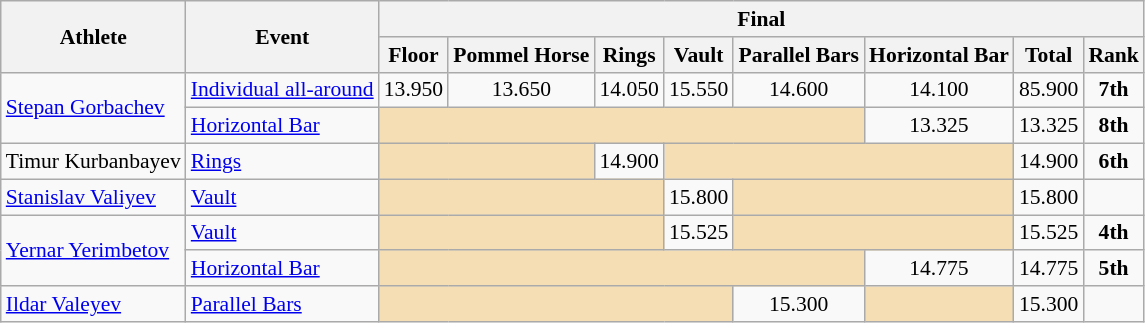<table class=wikitable style="font-size:90%">
<tr>
<th rowspan=2>Athlete</th>
<th rowspan=2>Event</th>
<th colspan=8>Final</th>
</tr>
<tr>
<th>Floor</th>
<th>Pommel Horse</th>
<th>Rings</th>
<th>Vault</th>
<th>Parallel Bars</th>
<th>Horizontal Bar</th>
<th>Total</th>
<th>Rank</th>
</tr>
<tr>
<td rowspan=2><a href='#'>Stepan Gorbachev</a></td>
<td><a href='#'>Individual all-around</a></td>
<td align=center>13.950</td>
<td align=center>13.650</td>
<td align=center>14.050</td>
<td align=center>15.550</td>
<td align=center>14.600</td>
<td align=center>14.100</td>
<td align=center>85.900</td>
<td align=center><strong>7th</strong></td>
</tr>
<tr>
<td><a href='#'>Horizontal Bar</a></td>
<td bgcolor=wheat colspan=5></td>
<td align=center>13.325</td>
<td align=center>13.325</td>
<td align=center><strong>8th</strong></td>
</tr>
<tr>
<td>Timur Kurbanbayev</td>
<td><a href='#'>Rings</a></td>
<td bgcolor=wheat colspan=2></td>
<td align=center>14.900</td>
<td bgcolor=wheat colspan=3></td>
<td align=center>14.900</td>
<td align=center><strong>6th</strong></td>
</tr>
<tr>
<td><a href='#'>Stanislav Valiyev</a></td>
<td><a href='#'>Vault</a></td>
<td bgcolor=wheat colspan=3></td>
<td align=center>15.800</td>
<td bgcolor=wheat colspan=2></td>
<td align=center>15.800</td>
<td align=center></td>
</tr>
<tr>
<td rowspan=2><a href='#'>Yernar Yerimbetov</a></td>
<td><a href='#'>Vault</a></td>
<td bgcolor=wheat colspan=3></td>
<td align=center>15.525</td>
<td bgcolor=wheat colspan=2></td>
<td align=center>15.525</td>
<td align=center><strong>4th</strong></td>
</tr>
<tr>
<td><a href='#'>Horizontal Bar</a></td>
<td bgcolor=wheat colspan=5></td>
<td align=center>14.775</td>
<td align=center>14.775</td>
<td align=center><strong>5th</strong></td>
</tr>
<tr>
<td><a href='#'>Ildar Valeyev</a></td>
<td><a href='#'>Parallel Bars</a></td>
<td bgcolor=wheat colspan=4></td>
<td align="center">15.300</td>
<td bgcolor=wheat></td>
<td align="center">15.300</td>
<td align=center></td>
</tr>
</table>
